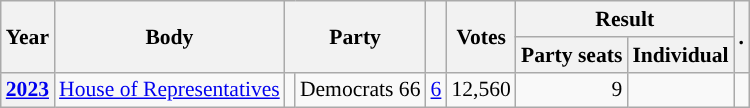<table class="wikitable plainrowheaders sortable" border=2 cellpadding=4 cellspacing=0 style="border: 1px #aaa solid; font-size: 90%; text-align:center;">
<tr>
<th scope="col" rowspan=2>Year</th>
<th scope="col" rowspan=2>Body</th>
<th scope="col" colspan=2 rowspan=2>Party</th>
<th scope="col" rowspan=2></th>
<th scope="col" rowspan=2>Votes</th>
<th scope="colgroup" colspan=2>Result</th>
<th scope="col" rowspan=2 class="unsortable">.</th>
</tr>
<tr>
<th scope="col">Party seats</th>
<th scope="col">Individual</th>
</tr>
<tr>
<th scope="row"><a href='#'>2023</a></th>
<td><a href='#'>House of Representatives</a></td>
<td style="background-color:"></td>
<td>Democrats 66</td>
<td style=text-align:right><a href='#'>6</a></td>
<td style=text-align:right>12,560</td>
<td style=text-align:right>9</td>
<td></td>
<td></td>
</tr>
</table>
